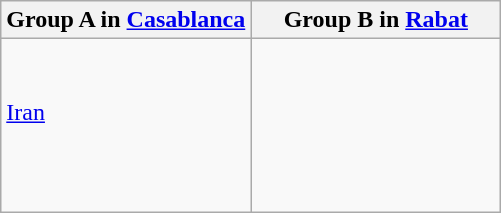<table class="wikitable">
<tr>
<th width=50%>Group A in <a href='#'>Casablanca</a></th>
<th width=50%>Group B in <a href='#'>Rabat</a></th>
</tr>
<tr>
<td><br> <br>
 <a href='#'>Iran</a> <br>
 <br>
 <br>
 <br>
</td>
<td><br> <br>
 <br>
 <br>
 <br>
 <br>
</td>
</tr>
</table>
